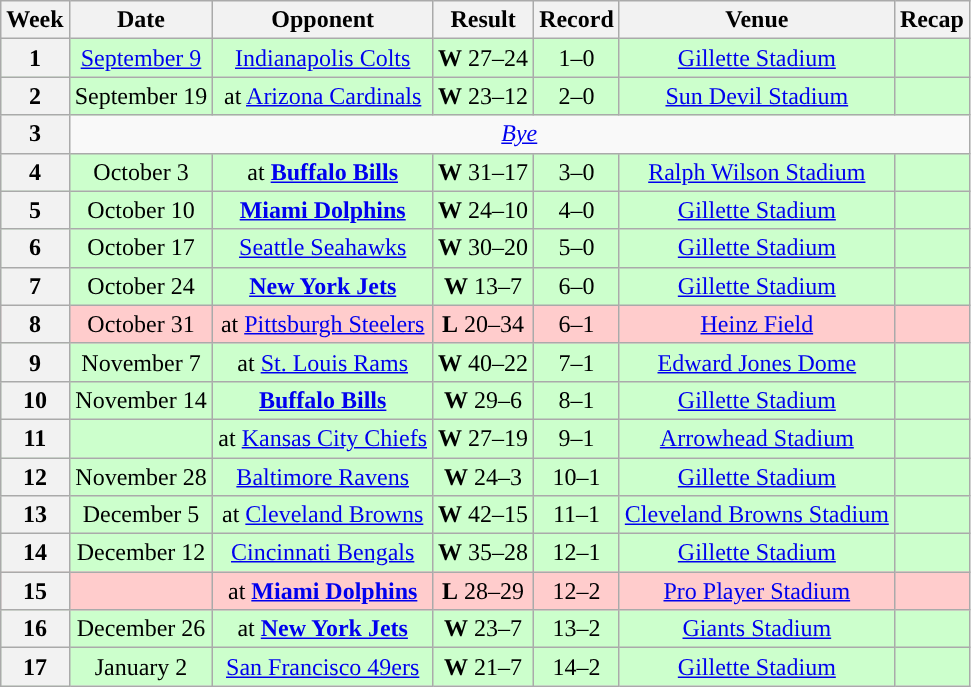<table class="wikitable" style="text-align:center">
<tr>
<th>Week</th>
<th>Date</th>
<th>Opponent</th>
<th>Result</th>
<th>Record</th>
<th>Venue</th>
<th>Recap</th>
</tr>
<tr style="background: #cfc;">
<th>1</th>
<td><a href='#'>September 9</a></td>
<td><a href='#'>Indianapolis Colts</a></td>
<td><strong>W</strong> 27–24</td>
<td>1–0</td>
<td><a href='#'>Gillette Stadium</a></td>
<td></td>
</tr>
<tr style="background: #cfc;">
<th>2</th>
<td>September 19</td>
<td>at <a href='#'>Arizona Cardinals</a></td>
<td><strong>W</strong> 23–12</td>
<td>2–0</td>
<td><a href='#'>Sun Devil Stadium</a></td>
<td></td>
</tr>
<tr align="center">
<th>3</th>
<td colspan="8" align="center"><em><a href='#'>Bye</a></em></td>
</tr>
<tr style="background: #cfc;">
<th>4</th>
<td>October 3</td>
<td>at <strong><a href='#'>Buffalo Bills</a></strong></td>
<td><strong>W</strong> 31–17</td>
<td>3–0</td>
<td><a href='#'>Ralph Wilson Stadium</a></td>
<td></td>
</tr>
<tr style="background: #cfc;">
<th>5</th>
<td>October 10</td>
<td><strong><a href='#'>Miami Dolphins</a></strong></td>
<td><strong>W</strong> 24–10</td>
<td>4–0</td>
<td><a href='#'>Gillette Stadium</a></td>
<td></td>
</tr>
<tr style="background: #cfc;">
<th>6</th>
<td>October 17</td>
<td><a href='#'>Seattle Seahawks</a></td>
<td><strong>W</strong> 30–20</td>
<td>5–0</td>
<td><a href='#'>Gillette Stadium</a></td>
<td></td>
</tr>
<tr style="background: #cfc;">
<th>7</th>
<td>October 24</td>
<td><strong><a href='#'>New York Jets</a></strong></td>
<td><strong>W</strong> 13–7</td>
<td>6–0</td>
<td><a href='#'>Gillette Stadium</a></td>
<td></td>
</tr>
<tr style="background: #fcc;">
<th>8</th>
<td>October 31</td>
<td>at <a href='#'>Pittsburgh Steelers</a></td>
<td><strong>L</strong> 20–34</td>
<td>6–1</td>
<td><a href='#'>Heinz Field</a></td>
<td></td>
</tr>
<tr style="background: #cfc;">
<th>9</th>
<td>November 7</td>
<td>at <a href='#'>St. Louis Rams</a></td>
<td><strong>W</strong> 40–22</td>
<td>7–1</td>
<td><a href='#'>Edward Jones Dome</a></td>
<td></td>
</tr>
<tr style="background: #cfc;">
<th>10</th>
<td>November 14</td>
<td><strong><a href='#'>Buffalo Bills</a></strong></td>
<td><strong>W</strong> 29–6</td>
<td>8–1</td>
<td><a href='#'>Gillette Stadium</a></td>
<td></td>
</tr>
<tr style="background: #cfc;">
<th>11</th>
<td></td>
<td>at <a href='#'>Kansas City Chiefs</a></td>
<td><strong>W</strong> 27–19</td>
<td>9–1</td>
<td><a href='#'>Arrowhead Stadium</a></td>
<td></td>
</tr>
<tr style="background: #cfc;">
<th>12</th>
<td>November 28</td>
<td><a href='#'>Baltimore Ravens</a></td>
<td><strong>W</strong> 24–3</td>
<td>10–1</td>
<td><a href='#'>Gillette Stadium</a></td>
<td></td>
</tr>
<tr style="background: #cfc;">
<th>13</th>
<td>December 5</td>
<td>at <a href='#'>Cleveland Browns</a></td>
<td><strong>W</strong> 42–15</td>
<td>11–1</td>
<td><a href='#'>Cleveland Browns Stadium</a></td>
<td></td>
</tr>
<tr style="background: #cfc;">
<th>14</th>
<td>December 12</td>
<td><a href='#'>Cincinnati Bengals</a></td>
<td><strong>W</strong> 35–28</td>
<td>12–1</td>
<td><a href='#'>Gillette Stadium</a></td>
<td></td>
</tr>
<tr style="background: #fcc;">
<th>15</th>
<td></td>
<td>at <strong><a href='#'>Miami Dolphins</a></strong></td>
<td><strong>L</strong> 28–29</td>
<td>12–2</td>
<td><a href='#'>Pro Player Stadium</a></td>
<td></td>
</tr>
<tr style="background: #cfc;">
<th>16</th>
<td>December 26</td>
<td>at <strong><a href='#'>New York Jets</a></strong></td>
<td><strong>W</strong> 23–7</td>
<td>13–2</td>
<td><a href='#'>Giants Stadium</a></td>
<td></td>
</tr>
<tr style="background: #cfc;">
<th>17</th>
<td>January 2</td>
<td><a href='#'>San Francisco 49ers</a></td>
<td><strong>W</strong> 21–7</td>
<td>14–2</td>
<td><a href='#'>Gillette Stadium</a></td>
<td></td>
</tr>
</table>
